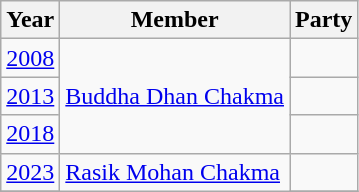<table class="wikitable sortable">
<tr>
<th>Year</th>
<th>Member</th>
<th colspan="2">Party</th>
</tr>
<tr>
<td><a href='#'>2008</a></td>
<td rowspan=3><a href='#'>Buddha Dhan Chakma</a></td>
<td></td>
</tr>
<tr>
<td><a href='#'>2013</a></td>
</tr>
<tr>
<td><a href='#'>2018</a></td>
<td></td>
</tr>
<tr>
<td><a href='#'>2023</a></td>
<td rowspan=3><a href='#'>Rasik Mohan Chakma</a></td>
<td></td>
</tr>
<tr>
</tr>
</table>
